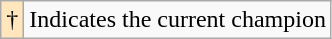<table class="wikitable">
<tr>
<td style="background:#ffe6bd;">†</td>
<td>Indicates the current champion</td>
</tr>
</table>
